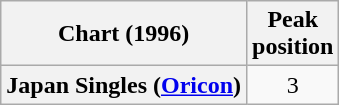<table class="wikitable plainrowheaders">
<tr>
<th>Chart (1996)</th>
<th>Peak<br>position</th>
</tr>
<tr>
<th scope="row">Japan Singles (<a href='#'>Oricon</a>)</th>
<td style="text-align:center;">3</td>
</tr>
</table>
